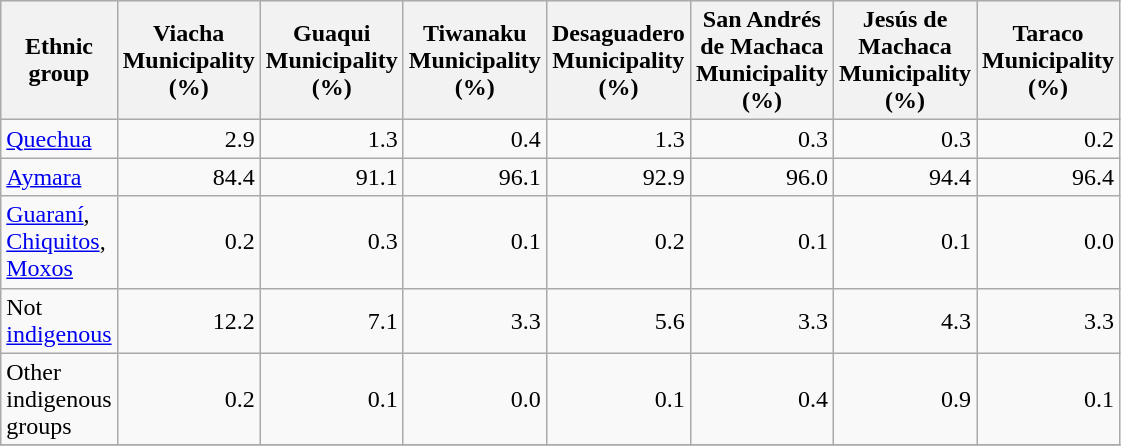<table class="wikitable" border="1" style="width:35%;" border="1">
<tr bgcolor=#EFEFEF>
<th><strong>Ethnic group</strong></th>
<th><strong>Viacha Municipality (%)</strong></th>
<th><strong>Guaqui Municipality (%)</strong></th>
<th><strong>Tiwanaku Municipality (%)</strong></th>
<th><strong>Desaguadero Municipality (%)</strong></th>
<th><strong>San Andrés de Machaca Municipality (%)</strong></th>
<th><strong>Jesús de Machaca Municipality (%)</strong></th>
<th><strong>Taraco Municipality (%)</strong></th>
</tr>
<tr>
<td><a href='#'>Quechua</a></td>
<td align="right">2.9</td>
<td align="right">1.3</td>
<td align="right">0.4</td>
<td align="right">1.3</td>
<td align="right">0.3</td>
<td align="right">0.3</td>
<td align="right">0.2</td>
</tr>
<tr>
<td><a href='#'>Aymara</a></td>
<td align="right">84.4</td>
<td align="right">91.1</td>
<td align="right">96.1</td>
<td align="right">92.9</td>
<td align="right">96.0</td>
<td align="right">94.4</td>
<td align="right">96.4</td>
</tr>
<tr>
<td><a href='#'>Guaraní</a>, <a href='#'>Chiquitos</a>, <a href='#'>Moxos</a></td>
<td align="right">0.2</td>
<td align="right">0.3</td>
<td align="right">0.1</td>
<td align="right">0.2</td>
<td align="right">0.1</td>
<td align="right">0.1</td>
<td align="right">0.0</td>
</tr>
<tr>
<td>Not <a href='#'>indigenous</a></td>
<td align="right">12.2</td>
<td align="right">7.1</td>
<td align="right">3.3</td>
<td align="right">5.6</td>
<td align="right">3.3</td>
<td align="right">4.3</td>
<td align="right">3.3</td>
</tr>
<tr>
<td>Other indigenous groups</td>
<td align="right">0.2</td>
<td align="right">0.1</td>
<td align="right">0.0</td>
<td align="right">0.1</td>
<td align="right">0.4</td>
<td align="right">0.9</td>
<td align="right">0.1</td>
</tr>
<tr>
</tr>
</table>
